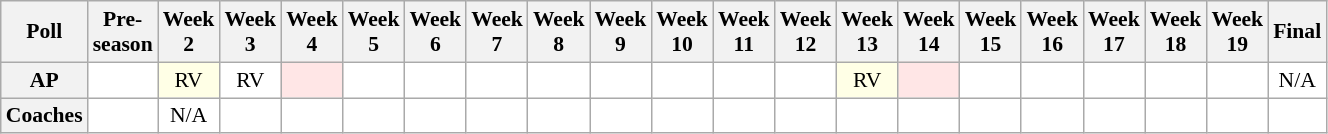<table class="wikitable" style="white-space:nowrap;font-size:90%">
<tr>
<th>Poll</th>
<th>Pre-<br>season</th>
<th>Week<br>2</th>
<th>Week<br>3</th>
<th>Week<br>4</th>
<th>Week<br>5</th>
<th>Week<br>6</th>
<th>Week<br>7</th>
<th>Week<br>8</th>
<th>Week<br>9</th>
<th>Week<br>10</th>
<th>Week<br>11</th>
<th>Week<br>12</th>
<th>Week<br>13</th>
<th>Week<br>14</th>
<th>Week<br>15</th>
<th>Week<br>16</th>
<th>Week<br>17</th>
<th>Week<br>18</th>
<th>Week<br>19</th>
<th>Final</th>
</tr>
<tr style="text-align:center;">
<th>AP</th>
<td style="background:#FFF;"></td>
<td style="background:#FFFFE6;">RV</td>
<td style="background:#FFF;">RV</td>
<td style="background:#FFE6E6;"></td>
<td style="background:#FFF;"></td>
<td style="background:#FFF;"></td>
<td style="background:#FFF;"></td>
<td style="background:#FFF;"></td>
<td style="background:#FFF;"></td>
<td style="background:#FFF;"></td>
<td style="background:#FFF;"></td>
<td style="background:#FFF;"></td>
<td style="background:#FFFFE6;">RV</td>
<td style="background:#FFE6E6;"></td>
<td style="background:#FFF;"></td>
<td style="background:#FFF;"></td>
<td style="background:#FFF;"></td>
<td style="background:#FFF;"></td>
<td style="background:#FFF;"></td>
<td style="background:#FFF;">N/A</td>
</tr>
<tr style="text-align:center;">
<th>Coaches</th>
<td style="background:#FFF;"></td>
<td style="background:#FFF;">N/A</td>
<td style="background:#FFF;"></td>
<td style="background:#FFF;"></td>
<td style="background:#FFF;"></td>
<td style="background:#FFF;"></td>
<td style="background:#FFF;"></td>
<td style="background:#FFF;"></td>
<td style="background:#FFF;"></td>
<td style="background:#FFF;"></td>
<td style="background:#FFF;"></td>
<td style="background:#FFF;"></td>
<td style="background:#FFF;"></td>
<td style="background:#FFF;"></td>
<td style="background:#FFF;"></td>
<td style="background:#FFF;"></td>
<td style="background:#FFF;"></td>
<td style="background:#FFF;"></td>
<td style="background:#FFF;"></td>
<td style="background:#FFF;"></td>
</tr>
</table>
